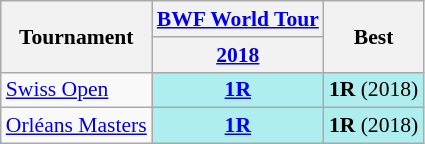<table style='font-size: 90%; text-align:center;' class='wikitable'>
<tr>
<th rowspan="2">Tournament</th>
<th><strong><a href='#'>BWF World Tour</a></strong></th>
<th rowspan="2">Best</th>
</tr>
<tr>
<th><a href='#'>2018</a></th>
</tr>
<tr>
<td align=left><a href='#'>Swiss Open</a></td>
<td bgcolor=AFEEEE><a href='#'><strong>1R</strong></a></td>
<td bgcolor=AFEEEE><strong>1R</strong> (2018)</td>
</tr>
<tr>
<td align=left><a href='#'>Orléans Masters</a></td>
<td bgcolor=AFEEEE><a href='#'><strong>1R</strong></a></td>
<td bgcolor=AFEEEE><strong>1R</strong> (2018)</td>
</tr>
</table>
